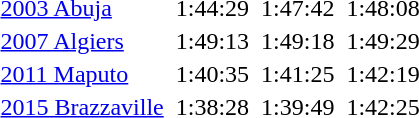<table>
<tr valign="top">
<td><a href='#'>2003 Abuja</a><br></td>
<td></td>
<td>1:44:29</td>
<td></td>
<td>1:47:42</td>
<td></td>
<td>1:48:08</td>
</tr>
<tr valign="top">
<td><a href='#'>2007 Algiers</a><br></td>
<td></td>
<td>1:49:13</td>
<td></td>
<td>1:49:18</td>
<td></td>
<td>1:49:29</td>
</tr>
<tr valign="top">
<td><a href='#'>2011 Maputo</a><br></td>
<td></td>
<td>1:40:35</td>
<td></td>
<td>1:41:25</td>
<td></td>
<td>1:42:19</td>
</tr>
<tr valign="top">
<td><a href='#'>2015 Brazzaville</a><br></td>
<td></td>
<td>1:38:28</td>
<td></td>
<td>1:39:49</td>
<td></td>
<td>1:42:25</td>
</tr>
</table>
